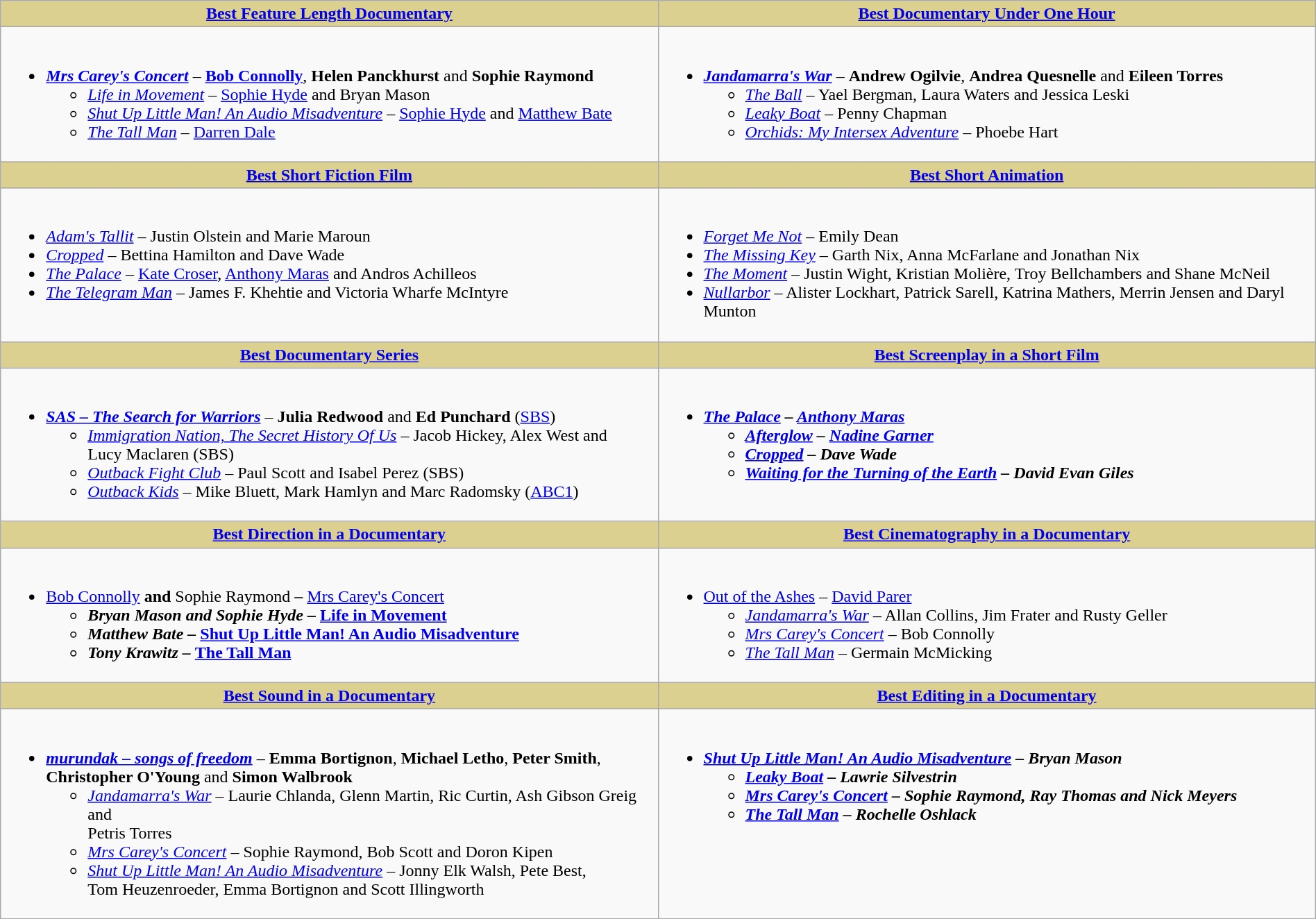<table class=wikitable style="width:100%">
<tr>
<th ! style="background:#dbd090; width:50%"><a href='#'>Best Feature Length Documentary</a></th>
<th ! style="background:#dbd090; width:50%"><a href='#'>Best Documentary Under One Hour</a></th>
</tr>
<tr>
<td valign="top"><br><ul><li><strong><em><a href='#'>Mrs Carey's Concert</a></em></strong> – <strong><a href='#'>Bob Connolly</a></strong>, <strong>Helen Panckhurst</strong> and <strong>Sophie Raymond</strong><ul><li><em><a href='#'>Life in Movement</a></em> – <a href='#'>Sophie Hyde</a> and Bryan Mason</li><li><em><a href='#'>Shut Up Little Man! An Audio Misadventure</a></em> – <a href='#'>Sophie Hyde</a> and <a href='#'>Matthew Bate</a></li><li><em><a href='#'>The Tall Man</a></em> – <a href='#'>Darren Dale</a></li></ul></li></ul></td>
<td valign="top"><br><ul><li><strong><em><a href='#'>Jandamarra's War</a></em></strong> – <strong>Andrew Ogilvie</strong>, <strong>Andrea Quesnelle</strong> and <strong>Eileen Torres</strong><ul><li><em><a href='#'>The Ball</a></em> – Yael Bergman, Laura Waters and Jessica Leski</li><li><em><a href='#'>Leaky Boat</a></em> – Penny Chapman</li><li><em><a href='#'>Orchids: My Intersex Adventure</a></em> – Phoebe Hart</li></ul></li></ul></td>
</tr>
<tr>
<th ! style="background:#dbd090; width:50%"><a href='#'>Best Short Fiction Film</a></th>
<th ! style="background:#dbd090; width:50%"><a href='#'>Best Short Animation</a></th>
</tr>
<tr>
<td valign="top"><br><ul><li><em><a href='#'>Adam's Tallit</a></em> – Justin Olstein and Marie Maroun</li><li><em><a href='#'>Cropped</a></em> – Bettina Hamilton and Dave Wade</li><li><em><a href='#'>The Palace</a></em> – <a href='#'>Kate Croser</a>, <a href='#'>Anthony Maras</a> and Andros Achilleos</li><li><em><a href='#'>The Telegram Man</a></em> – James F. Khehtie and Victoria Wharfe McIntyre</li></ul></td>
<td valign="top"><br><ul><li><em><a href='#'>Forget Me Not</a></em> – Emily Dean</li><li><em><a href='#'>The Missing Key</a></em> – Garth Nix, Anna McFarlane and Jonathan Nix</li><li><em><a href='#'>The Moment</a></em> – Justin Wight, Kristian Molière, Troy Bellchambers and Shane McNeil</li><li><em><a href='#'>Nullarbor</a></em> – Alister Lockhart, Patrick Sarell, Katrina Mathers, Merrin Jensen and Daryl Munton</li></ul></td>
</tr>
<tr>
<th ! style="background:#dbd090; width:50%"><a href='#'>Best Documentary Series</a></th>
<th ! style="background:#dbd090; width:50%"><a href='#'>Best Screenplay in a Short Film</a></th>
</tr>
<tr>
<td valign="top"><br><ul><li><strong><em><a href='#'>SAS – The Search for Warriors</a></em></strong> – <strong>Julia Redwood</strong> and <strong>Ed Punchard</strong> (<a href='#'>SBS</a>)<ul><li><em><a href='#'>Immigration Nation, The Secret History Of Us</a></em> – Jacob Hickey, Alex West and <br>Lucy Maclaren (SBS)</li><li><em><a href='#'>Outback Fight Club</a></em> – Paul Scott and Isabel Perez (SBS)</li><li><em><a href='#'>Outback Kids</a></em> – Mike Bluett, Mark Hamlyn and Marc Radomsky (<a href='#'>ABC1</a>)</li></ul></li></ul></td>
<td valign="top"><br><ul><li><strong><em><a href='#'>The Palace</a><em> – <a href='#'>Anthony Maras</a><strong><ul><li></em><a href='#'>Afterglow</a><em> – <a href='#'>Nadine Garner</a></li><li></em><a href='#'>Cropped</a><em> – Dave Wade</li><li></em><a href='#'>Waiting for the Turning of the Earth</a><em> – David Evan Giles</li></ul></li></ul></td>
</tr>
<tr>
<th ! style="background:#dbd090; width:50%"><a href='#'>Best Direction in a Documentary</a></th>
<th ! style="background:#dbd090; width:50%"><a href='#'>Best Cinematography in a Documentary</a></th>
</tr>
<tr>
<td valign="top"><br><ul><li></strong><a href='#'>Bob Connolly</a><strong> and </strong>Sophie Raymond<strong> – </em></strong><a href='#'>Mrs Carey's Concert</a><strong><em><ul><li>Bryan Mason and Sophie Hyde – </em><a href='#'>Life in Movement</a><em></li><li>Matthew Bate – </em><a href='#'>Shut Up Little Man! An Audio Misadventure</a><em></li><li>Tony Krawitz – </em><a href='#'>The Tall Man</a><em></li></ul></li></ul></td>
<td valign="top"><br><ul><li></em></strong><a href='#'>Out of the Ashes</a></em> – <a href='#'>David Parer</a></strong><ul><li><em><a href='#'>Jandamarra's War</a></em> – Allan Collins, Jim Frater and Rusty Geller</li><li><em><a href='#'>Mrs Carey's Concert</a></em> – Bob Connolly</li><li><em><a href='#'>The Tall Man</a></em> – Germain McMicking</li></ul></li></ul></td>
</tr>
<tr>
<th ! style="background:#dbd090; width:50%"><a href='#'>Best Sound in a Documentary</a></th>
<th ! style="background:#dbd090; width:50%"><a href='#'>Best Editing in a Documentary</a></th>
</tr>
<tr>
<td valign="top"><br><ul><li><strong><em><a href='#'>murundak – songs of freedom</a></em></strong> – <strong>Emma Bortignon</strong>, <strong>Michael Letho</strong>, <strong>Peter Smith</strong>, <strong>Christopher O'Young</strong> and <strong>Simon Walbrook</strong><ul><li><em><a href='#'>Jandamarra's War</a></em> – Laurie Chlanda, Glenn Martin, Ric Curtin, Ash Gibson Greig and <br>Petris Torres</li><li><em><a href='#'>Mrs Carey's Concert</a></em> – Sophie Raymond, Bob Scott and Doron Kipen</li><li><em><a href='#'>Shut Up Little Man! An Audio Misadventure</a></em> – Jonny Elk Walsh, Pete Best, <br>Tom Heuzenroeder, Emma Bortignon and Scott Illingworth</li></ul></li></ul></td>
<td valign="top"><br><ul><li><strong><em><a href='#'>Shut Up Little Man! An Audio Misadventure</a><em> – Bryan Mason<strong><ul><li></em><a href='#'>Leaky Boat</a><em> – Lawrie Silvestrin</li><li></em><a href='#'>Mrs Carey's Concert</a><em> – Sophie Raymond, Ray Thomas and Nick Meyers</li><li></em><a href='#'>The Tall Man</a><em> – Rochelle Oshlack</li></ul></li></ul></td>
</tr>
</table>
